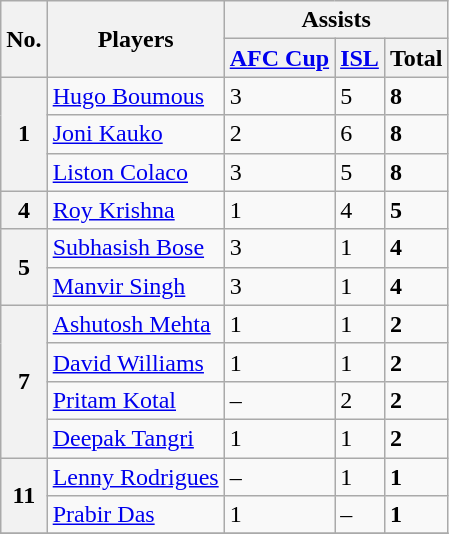<table class="wikitable">
<tr>
<th rowspan="2">No.</th>
<th rowspan="2">Players</th>
<th colspan="3">Assists</th>
</tr>
<tr>
<th><a href='#'>AFC Cup</a></th>
<th><a href='#'>ISL</a></th>
<th>Total</th>
</tr>
<tr>
<th rowspan="3">1</th>
<td> <a href='#'>Hugo Boumous</a></td>
<td>3</td>
<td>5</td>
<td><strong>8</strong></td>
</tr>
<tr>
<td> <a href='#'>Joni Kauko</a></td>
<td>2</td>
<td>6</td>
<td><strong>8</strong></td>
</tr>
<tr>
<td> <a href='#'>Liston Colaco</a></td>
<td>3</td>
<td>5</td>
<td><strong>8</strong></td>
</tr>
<tr>
<th>4</th>
<td> <a href='#'>Roy Krishna</a></td>
<td>1</td>
<td>4</td>
<td><strong>5</strong></td>
</tr>
<tr>
<th rowspan="2">5</th>
<td> <a href='#'>Subhasish Bose</a></td>
<td>3</td>
<td>1</td>
<td><strong>4</strong></td>
</tr>
<tr>
<td> <a href='#'>Manvir Singh</a></td>
<td>3</td>
<td>1</td>
<td><strong>4</strong></td>
</tr>
<tr>
<th rowspan="4">7</th>
<td> <a href='#'>Ashutosh Mehta</a></td>
<td>1</td>
<td>1</td>
<td><strong>2</strong></td>
</tr>
<tr>
<td> <a href='#'>David Williams</a></td>
<td>1</td>
<td>1</td>
<td><strong>2</strong></td>
</tr>
<tr>
<td> <a href='#'>Pritam Kotal</a></td>
<td>–</td>
<td>2</td>
<td><strong>2</strong></td>
</tr>
<tr>
<td> <a href='#'>Deepak Tangri</a></td>
<td>1</td>
<td>1</td>
<td><strong>2</strong></td>
</tr>
<tr>
<th rowspan="2">11</th>
<td> <a href='#'>Lenny Rodrigues</a></td>
<td>–</td>
<td>1</td>
<td><strong>1</strong></td>
</tr>
<tr>
<td> <a href='#'>Prabir Das</a></td>
<td>1</td>
<td>–</td>
<td><strong>1</strong></td>
</tr>
<tr>
</tr>
</table>
